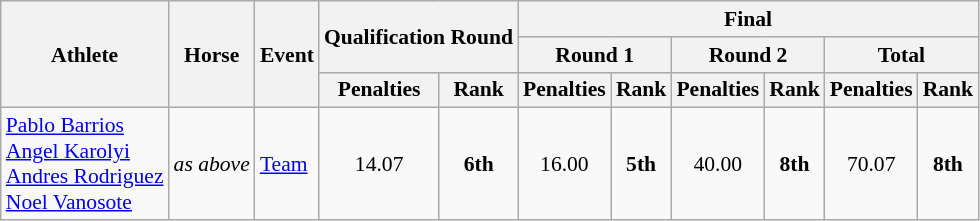<table class=wikitable style="font-size:90%">
<tr>
<th rowspan=3>Athlete</th>
<th rowspan=3>Horse</th>
<th rowspan=3>Event</th>
<th colspan=2 rowspan=2>Qualification Round</th>
<th colspan=8>Final</th>
</tr>
<tr>
<th colspan=2>Round 1</th>
<th colspan=2>Round 2</th>
<th colspan=2>Total</th>
</tr>
<tr>
<th>Penalties</th>
<th>Rank</th>
<th>Penalties</th>
<th>Rank</th>
<th>Penalties</th>
<th>Rank</th>
<th>Penalties</th>
<th>Rank</th>
</tr>
<tr>
<td><a href='#'>Pablo Barrios</a><br><a href='#'>Angel Karolyi</a><br><a href='#'>Andres Rodriguez</a><br><a href='#'>Noel Vanosote</a></td>
<td><em>as above</em></td>
<td><a href='#'>Team</a></td>
<td style="text-align:center;">14.07</td>
<td style="text-align:center;"><strong>6th</strong></td>
<td style="text-align:center;">16.00</td>
<td style="text-align:center;"><strong>5th</strong></td>
<td style="text-align:center;">40.00</td>
<td style="text-align:center;"><strong>8th</strong></td>
<td style="text-align:center;">70.07</td>
<td style="text-align:center;"><strong>8th</strong></td>
</tr>
</table>
